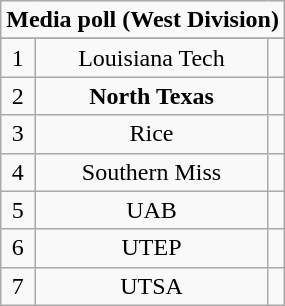<table class="wikitable" style="display: inline-table;">
<tr>
<td align="center" Colspan="3"><strong>Media poll (West Division)</strong></td>
</tr>
<tr align="center">
</tr>
<tr align="center">
<td>1</td>
<td>Louisiana Tech</td>
<td></td>
</tr>
<tr align="center">
<td>2</td>
<td><strong>North Texas</strong></td>
<td></td>
</tr>
<tr align="center">
<td>3</td>
<td>Rice</td>
<td></td>
</tr>
<tr align="center">
<td>4</td>
<td>Southern Miss</td>
<td></td>
</tr>
<tr align="center">
<td>5</td>
<td>UAB</td>
<td></td>
</tr>
<tr align="center">
<td>6</td>
<td>UTEP</td>
<td></td>
</tr>
<tr align="center">
<td>7</td>
<td>UTSA</td>
<td></td>
</tr>
</table>
